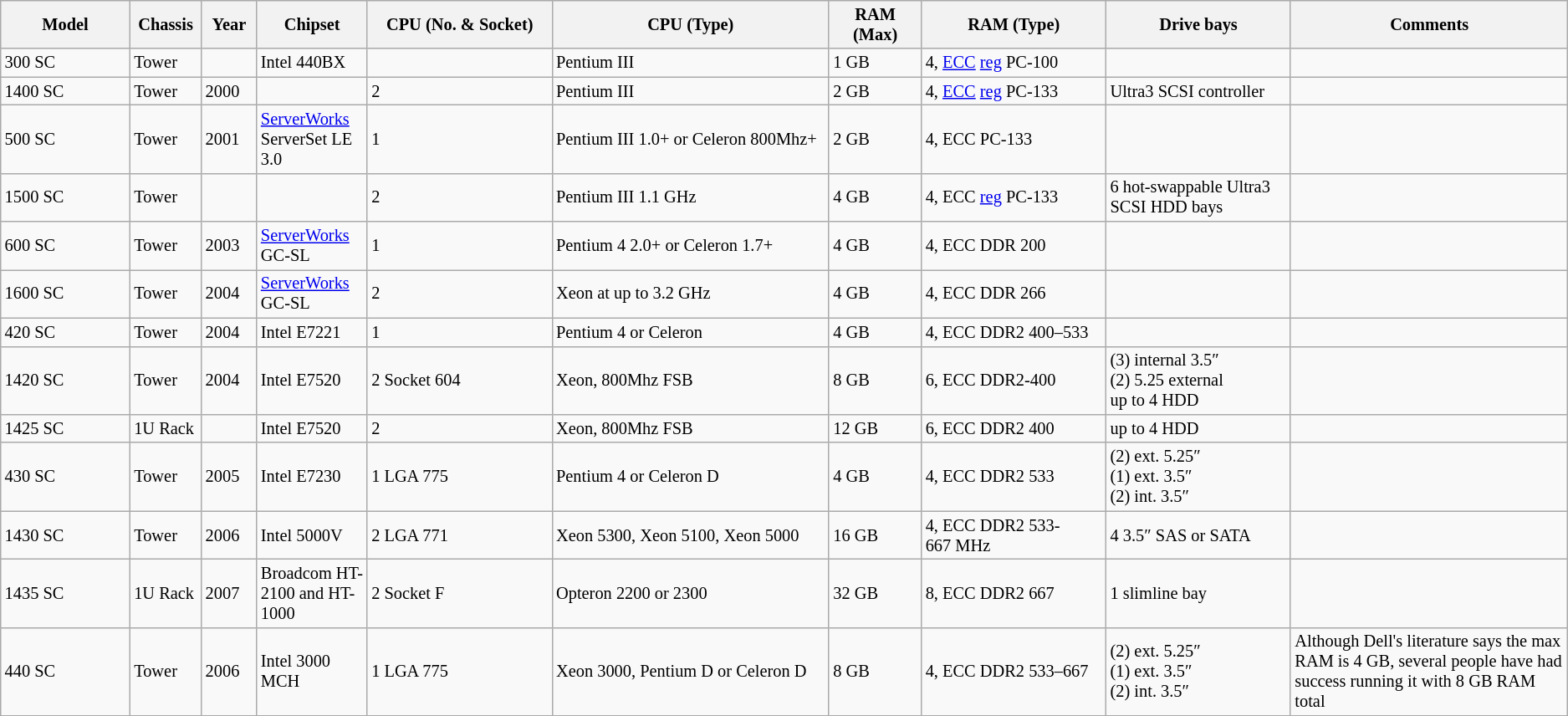<table class="wikitable collapsible collapsed" style="clear:both; font-size: 85%;">
<tr>
<th width="7%">Model</th>
<th width="3%">Chassis</th>
<th width="3%">Year</th>
<th width="5%">Chipset</th>
<th width="10%">CPU (No. & Socket)</th>
<th width="15%">CPU (Type)</th>
<th width="5%">RAM (Max)</th>
<th width="10%">RAM (Type)</th>
<th width="10%">Drive bays</th>
<th width="15%">Comments</th>
</tr>
<tr>
<td>300 SC</td>
<td>Tower</td>
<td></td>
<td>Intel 440BX</td>
<td></td>
<td>Pentium III</td>
<td>1 GB</td>
<td>4, <a href='#'>ECC</a> <a href='#'>reg</a> PC-100</td>
<td></td>
<td></td>
</tr>
<tr>
<td>1400 SC</td>
<td>Tower</td>
<td>2000</td>
<td></td>
<td>2</td>
<td>Pentium III</td>
<td>2 GB</td>
<td>4, <a href='#'>ECC</a> <a href='#'>reg</a> PC-133</td>
<td>Ultra3 SCSI controller</td>
<td></td>
</tr>
<tr>
<td>500 SC</td>
<td>Tower</td>
<td>2001</td>
<td><a href='#'>ServerWorks</a> ServerSet LE 3.0</td>
<td>1</td>
<td>Pentium III 1.0+ or Celeron 800Mhz+</td>
<td>2 GB</td>
<td>4, ECC PC-133</td>
<td></td>
<td></td>
</tr>
<tr>
<td>1500 SC</td>
<td>Tower</td>
<td></td>
<td></td>
<td>2</td>
<td>Pentium III 1.1 GHz</td>
<td>4 GB</td>
<td>4, ECC <a href='#'>reg</a> PC-133</td>
<td>6 hot-swappable Ultra3 SCSI HDD bays</td>
<td></td>
</tr>
<tr>
<td>600 SC</td>
<td>Tower</td>
<td>2003</td>
<td><a href='#'>ServerWorks</a> GC-SL</td>
<td>1</td>
<td>Pentium 4 2.0+ or Celeron 1.7+</td>
<td>4 GB</td>
<td>4, ECC DDR 200</td>
<td></td>
<td></td>
</tr>
<tr>
<td>1600 SC</td>
<td>Tower</td>
<td>2004</td>
<td><a href='#'>ServerWorks</a> GC-SL</td>
<td>2</td>
<td>Xeon at up to 3.2 GHz</td>
<td>4 GB</td>
<td>4, ECC DDR 266</td>
<td></td>
<td></td>
</tr>
<tr>
<td>420 SC</td>
<td>Tower</td>
<td>2004</td>
<td>Intel E7221</td>
<td>1</td>
<td>Pentium 4 or Celeron</td>
<td>4 GB</td>
<td>4, ECC DDR2 400–533</td>
<td></td>
<td></td>
</tr>
<tr>
<td>1420 SC</td>
<td>Tower</td>
<td>2004</td>
<td>Intel E7520</td>
<td>2 Socket 604</td>
<td>Xeon, 800Mhz FSB</td>
<td>8 GB</td>
<td>6, ECC DDR2-400</td>
<td>(3) internal 3.5″<br>(2) 5.25 external<br>up to 4 HDD</td>
<td></td>
</tr>
<tr>
<td>1425 SC</td>
<td>1U Rack</td>
<td></td>
<td>Intel E7520</td>
<td>2</td>
<td>Xeon, 800Mhz FSB</td>
<td>12 GB</td>
<td>6, ECC DDR2 400</td>
<td>up to 4 HDD</td>
<td></td>
</tr>
<tr>
<td>430 SC</td>
<td>Tower</td>
<td>2005</td>
<td>Intel E7230</td>
<td>1 LGA 775</td>
<td>Pentium 4 or Celeron D</td>
<td>4 GB</td>
<td>4, ECC DDR2 533</td>
<td>(2) ext. 5.25″<br>(1) ext. 3.5″<br>(2) int. 3.5″</td>
<td></td>
</tr>
<tr>
<td>1430 SC</td>
<td>Tower</td>
<td>2006</td>
<td>Intel 5000V</td>
<td>2 LGA 771</td>
<td>Xeon 5300, Xeon 5100, Xeon 5000</td>
<td>16 GB</td>
<td>4, ECC DDR2 533-667 MHz</td>
<td>4 3.5″ SAS or SATA</td>
<td></td>
</tr>
<tr>
<td>1435 SC</td>
<td>1U Rack</td>
<td>2007</td>
<td>Broadcom HT-2100 and HT-1000</td>
<td>2 Socket F</td>
<td>Opteron 2200 or 2300</td>
<td>32 GB</td>
<td>8, ECC DDR2 667</td>
<td>1 slimline bay</td>
<td></td>
</tr>
<tr>
<td>440 SC</td>
<td>Tower</td>
<td>2006</td>
<td>Intel 3000 MCH</td>
<td>1 LGA 775</td>
<td>Xeon 3000, Pentium D or Celeron D</td>
<td>8 GB</td>
<td>4, ECC DDR2 533–667</td>
<td>(2) ext. 5.25″<br>(1) ext. 3.5″<br>(2) int. 3.5″</td>
<td>Although Dell's literature says the max RAM is 4 GB, several people have had success running it with 8 GB RAM total</td>
</tr>
</table>
